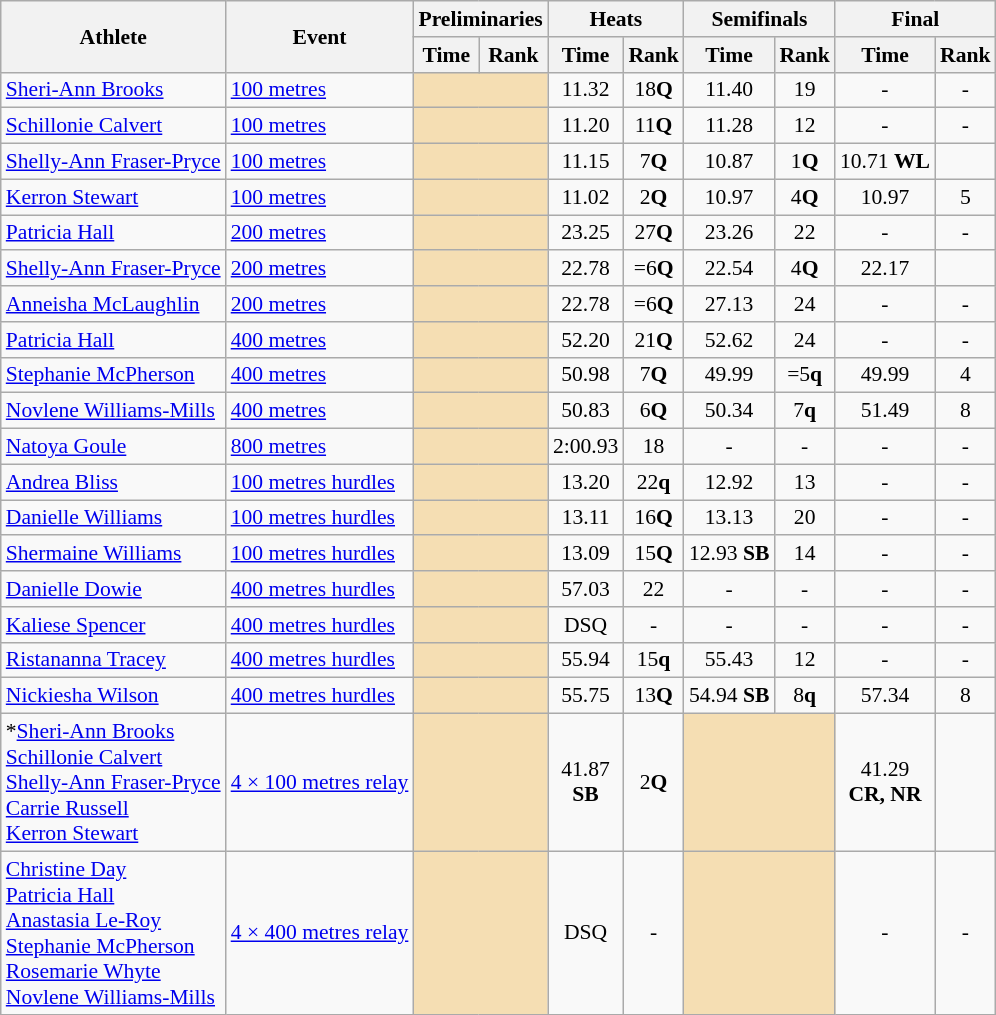<table class=wikitable style="font-size:90%;">
<tr>
<th rowspan="2">Athlete</th>
<th rowspan="2">Event</th>
<th colspan="2">Preliminaries</th>
<th colspan="2">Heats</th>
<th colspan="2">Semifinals</th>
<th colspan="2">Final</th>
</tr>
<tr>
<th>Time</th>
<th>Rank</th>
<th>Time</th>
<th>Rank</th>
<th>Time</th>
<th>Rank</th>
<th>Time</th>
<th>Rank</th>
</tr>
<tr style="border-top: single;">
<td><a href='#'>Sheri-Ann Brooks</a></td>
<td><a href='#'>100 metres</a></td>
<td colspan= 2 bgcolor="wheat"></td>
<td align=center>11.32</td>
<td align=center>18<strong>Q</strong></td>
<td align=center>11.40</td>
<td align=center>19</td>
<td align=center>-</td>
<td align=center>-</td>
</tr>
<tr style="border-top: single;">
<td><a href='#'>Schillonie Calvert</a></td>
<td><a href='#'>100 metres</a></td>
<td colspan= 2 bgcolor="wheat"></td>
<td align=center>11.20</td>
<td align=center>11<strong>Q</strong></td>
<td align=center>11.28</td>
<td align=center>12</td>
<td align=center>-</td>
<td align=center>-</td>
</tr>
<tr style="border-top: single;">
<td><a href='#'>Shelly-Ann Fraser-Pryce</a></td>
<td><a href='#'>100 metres</a></td>
<td colspan= 2 bgcolor="wheat"></td>
<td align=center>11.15</td>
<td align=center>7<strong>Q</strong></td>
<td align=center>10.87</td>
<td align=center>1<strong>Q</strong></td>
<td align=center>10.71 <strong>WL</strong></td>
<td align=center></td>
</tr>
<tr style="border-top: single;">
<td><a href='#'>Kerron Stewart</a></td>
<td><a href='#'>100 metres</a></td>
<td colspan= 2 bgcolor="wheat"></td>
<td align=center>11.02</td>
<td align=center>2<strong>Q</strong></td>
<td align=center>10.97</td>
<td align=center>4<strong>Q</strong></td>
<td align=center>10.97</td>
<td align=center>5</td>
</tr>
<tr style="border-top: single;">
<td><a href='#'>Patricia Hall</a></td>
<td><a href='#'>200 metres</a></td>
<td colspan= 2 bgcolor="wheat"></td>
<td align=center>23.25</td>
<td align=center>27<strong>Q</strong></td>
<td align=center>23.26</td>
<td align=center>22</td>
<td align=center>-</td>
<td align=center>-</td>
</tr>
<tr style="border-top: single;">
<td><a href='#'>Shelly-Ann Fraser-Pryce</a></td>
<td><a href='#'>200 metres</a></td>
<td colspan= 2 bgcolor="wheat"></td>
<td align=center>22.78</td>
<td align=center>=6<strong>Q</strong></td>
<td align=center>22.54</td>
<td align=center>4<strong>Q</strong></td>
<td align=center>22.17</td>
<td align=center></td>
</tr>
<tr style="border-top: single;">
<td><a href='#'>Anneisha McLaughlin</a></td>
<td><a href='#'>200 metres</a></td>
<td colspan= 2 bgcolor="wheat"></td>
<td align=center>22.78</td>
<td align=center>=6<strong>Q</strong></td>
<td align=center>27.13</td>
<td align=center>24</td>
<td align=center>-</td>
<td align=center>-</td>
</tr>
<tr style="border-top: single;">
<td><a href='#'>Patricia Hall</a></td>
<td><a href='#'>400 metres</a></td>
<td colspan= 2 bgcolor="wheat"></td>
<td align=center>52.20</td>
<td align=center>21<strong>Q</strong></td>
<td align=center>52.62</td>
<td align=center>24</td>
<td align=center>-</td>
<td align=center>-</td>
</tr>
<tr style="border-top: single;">
<td><a href='#'>Stephanie McPherson</a></td>
<td><a href='#'>400 metres</a></td>
<td colspan= 2 bgcolor="wheat"></td>
<td align=center>50.98</td>
<td align=center>7<strong>Q</strong></td>
<td align=center>49.99</td>
<td align=center>=5<strong>q</strong></td>
<td align=center>49.99</td>
<td align=center>4</td>
</tr>
<tr style="border-top: single;">
<td><a href='#'>Novlene Williams-Mills</a></td>
<td><a href='#'>400 metres</a></td>
<td colspan= 2 bgcolor="wheat"></td>
<td align=center>50.83</td>
<td align=center>6<strong>Q</strong></td>
<td align=center>50.34</td>
<td align=center>7<strong>q</strong></td>
<td align=center>51.49</td>
<td align=center>8</td>
</tr>
<tr style="border-top: single;">
<td><a href='#'>Natoya Goule</a></td>
<td><a href='#'>800 metres</a></td>
<td colspan= 2 bgcolor="wheat"></td>
<td align=center>2:00.93</td>
<td align=center>18</td>
<td align=center>-</td>
<td align=center>-</td>
<td align=center>-</td>
<td align=center>-</td>
</tr>
<tr style="border-top: single;">
<td><a href='#'>Andrea Bliss</a></td>
<td><a href='#'>100 metres hurdles</a></td>
<td colspan= 2 bgcolor="wheat"></td>
<td align=center>13.20</td>
<td align=center>22<strong>q</strong></td>
<td align=center>12.92</td>
<td align=center>13</td>
<td align=center>-</td>
<td align=center>-</td>
</tr>
<tr style="border-top: single;">
<td><a href='#'>Danielle Williams</a></td>
<td><a href='#'>100 metres hurdles</a></td>
<td colspan= 2 bgcolor="wheat"></td>
<td align=center>13.11</td>
<td align=center>16<strong>Q</strong></td>
<td align=center>13.13</td>
<td align=center>20</td>
<td align=center>-</td>
<td align=center>-</td>
</tr>
<tr style="border-top: single;">
<td><a href='#'>Shermaine Williams</a></td>
<td><a href='#'>100 metres hurdles</a></td>
<td colspan= 2 bgcolor="wheat"></td>
<td align=center>13.09</td>
<td align=center>15<strong>Q</strong></td>
<td align=center>12.93 <strong>SB</strong></td>
<td align=center>14</td>
<td align=center>-</td>
<td align=center>-</td>
</tr>
<tr style="border-top: single;">
<td><a href='#'>Danielle Dowie</a></td>
<td><a href='#'>400 metres hurdles</a></td>
<td colspan= 2 bgcolor="wheat"></td>
<td align=center>57.03</td>
<td align=center>22</td>
<td align=center>-</td>
<td align=center>-</td>
<td align=center>-</td>
<td align=center>-</td>
</tr>
<tr style="border-top: single;">
<td><a href='#'>Kaliese Spencer</a></td>
<td><a href='#'>400 metres hurdles</a></td>
<td colspan= 2 bgcolor="wheat"></td>
<td align=center>DSQ</td>
<td align=center>-</td>
<td align=center>-</td>
<td align=center>-</td>
<td align=center>-</td>
<td align=center>-</td>
</tr>
<tr style="border-top: single;">
<td><a href='#'>Ristananna Tracey</a></td>
<td><a href='#'>400 metres hurdles</a></td>
<td colspan= 2 bgcolor="wheat"></td>
<td align=center>55.94</td>
<td align=center>15<strong>q</strong></td>
<td align=center>55.43</td>
<td align=center>12</td>
<td align=center>-</td>
<td align=center>-</td>
</tr>
<tr style="border-top: single;">
<td><a href='#'>Nickiesha Wilson</a></td>
<td><a href='#'>400 metres hurdles</a></td>
<td colspan= 2 bgcolor="wheat"></td>
<td align=center>55.75</td>
<td align=center>13<strong>Q</strong></td>
<td align=center>54.94 <strong>SB</strong></td>
<td align=center>8<strong>q</strong></td>
<td align=center>57.34</td>
<td align=center>8</td>
</tr>
<tr style="border-top: single;">
<td>*<a href='#'>Sheri-Ann Brooks</a><br><a href='#'>Schillonie Calvert</a><br><a href='#'>Shelly-Ann Fraser-Pryce</a><br><a href='#'>Carrie Russell</a><br><a href='#'>Kerron Stewart</a></td>
<td><a href='#'>4 × 100 metres relay</a></td>
<td colspan= 2 bgcolor="wheat"></td>
<td align=center>41.87<br><strong>SB</strong></td>
<td align=center>2<strong>Q</strong></td>
<td colspan= 2 bgcolor="wheat"></td>
<td align=center>41.29<br><strong>CR, NR</strong></td>
<td align=center></td>
</tr>
<tr style="border-top: single;">
<td><a href='#'>Christine Day</a><br><a href='#'>Patricia Hall</a><br><a href='#'>Anastasia Le-Roy</a><br><a href='#'>Stephanie McPherson</a><br><a href='#'>Rosemarie Whyte</a><br><a href='#'>Novlene Williams-Mills</a></td>
<td><a href='#'>4 × 400 metres relay</a></td>
<td colspan= 2 bgcolor="wheat"></td>
<td align=center>DSQ</td>
<td align=center>-</td>
<td colspan= 2 bgcolor="wheat"></td>
<td align=center>-</td>
<td align=center>-</td>
</tr>
</table>
